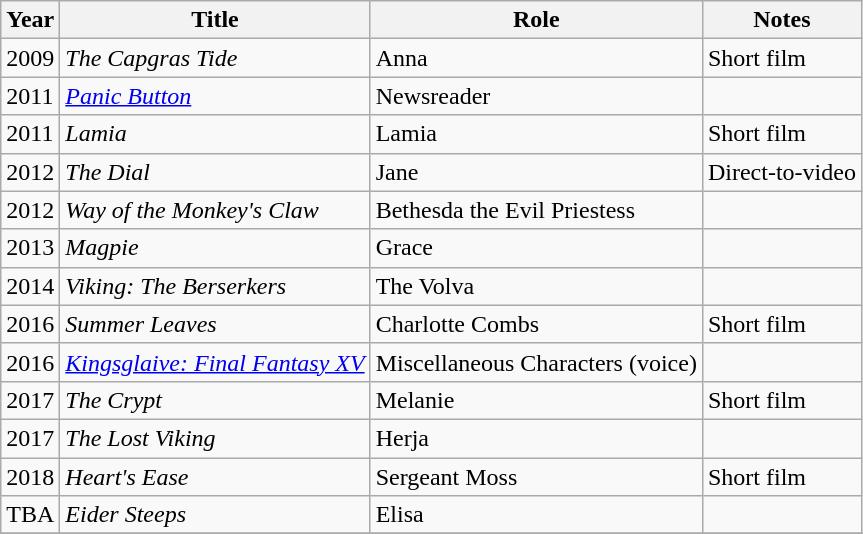<table class="wikitable sortable">
<tr>
<th>Year</th>
<th>Title</th>
<th>Role</th>
<th>Notes</th>
</tr>
<tr>
<td>2009</td>
<td><em>The Capgras Tide</em></td>
<td>Anna</td>
<td>Short film</td>
</tr>
<tr>
<td>2011</td>
<td><em><a href='#'>Panic Button</a></em></td>
<td>Newsreader</td>
<td></td>
</tr>
<tr>
<td>2011</td>
<td><em>Lamia</em></td>
<td>Lamia</td>
<td>Short film</td>
</tr>
<tr>
<td>2012</td>
<td><em>The Dial</em></td>
<td>Jane</td>
<td>Direct-to-video</td>
</tr>
<tr>
<td>2012</td>
<td><em>Way of the Monkey's Claw</em></td>
<td>Bethesda the Evil Priestess</td>
<td></td>
</tr>
<tr>
<td>2013</td>
<td><em>Magpie</em></td>
<td>Grace</td>
<td></td>
</tr>
<tr>
<td>2014</td>
<td><em>Viking: The Berserkers</em></td>
<td>The Volva</td>
<td></td>
</tr>
<tr>
<td>2016</td>
<td><em>Summer Leaves</em></td>
<td>Charlotte Combs</td>
<td>Short film</td>
</tr>
<tr>
<td>2016</td>
<td><em><a href='#'>Kingsglaive: Final Fantasy XV</a></em></td>
<td>Miscellaneous Characters (voice)</td>
<td></td>
</tr>
<tr>
<td>2017</td>
<td><em>The Crypt</em></td>
<td>Melanie</td>
<td>Short film</td>
</tr>
<tr>
<td>2017</td>
<td><em>The Lost Viking</em></td>
<td>Herja</td>
<td></td>
</tr>
<tr>
<td>2018</td>
<td><em>Heart's Ease</em></td>
<td>Sergeant Moss</td>
<td>Short film</td>
</tr>
<tr>
<td>TBA</td>
<td><em>Eider Steeps</em></td>
<td>Elisa</td>
<td></td>
</tr>
<tr>
</tr>
</table>
